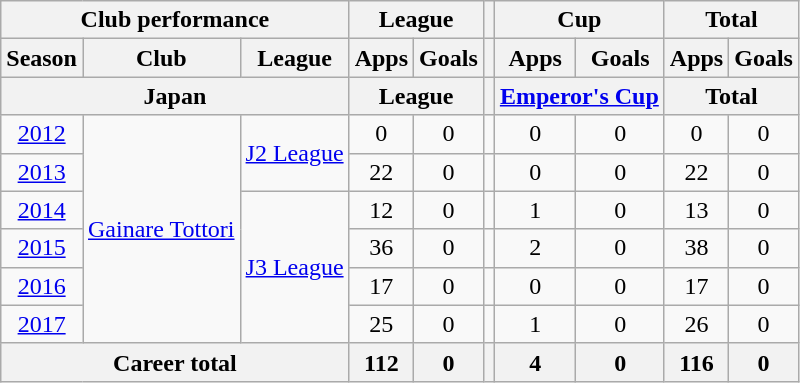<table class="wikitable" style="text-align:center">
<tr>
<th colspan=3>Club performance</th>
<th colspan=2>League</th>
<th></th>
<th colspan="2">Cup</th>
<th colspan=2>Total</th>
</tr>
<tr>
<th>Season</th>
<th>Club</th>
<th>League</th>
<th>Apps</th>
<th>Goals</th>
<th></th>
<th>Apps</th>
<th>Goals</th>
<th>Apps</th>
<th>Goals</th>
</tr>
<tr>
<th colspan=3>Japan</th>
<th colspan=2>League</th>
<th></th>
<th colspan="2"><a href='#'>Emperor's Cup</a></th>
<th colspan=2>Total</th>
</tr>
<tr>
<td><a href='#'>2012</a></td>
<td rowspan="6"><a href='#'>Gainare Tottori</a></td>
<td rowspan="2"><a href='#'>J2 League</a></td>
<td>0</td>
<td>0</td>
<td></td>
<td>0</td>
<td>0</td>
<td>0</td>
<td>0</td>
</tr>
<tr>
<td><a href='#'>2013</a></td>
<td>22</td>
<td>0</td>
<td></td>
<td>0</td>
<td>0</td>
<td>22</td>
<td>0</td>
</tr>
<tr>
<td><a href='#'>2014</a></td>
<td rowspan="4"><a href='#'>J3 League</a></td>
<td>12</td>
<td>0</td>
<td></td>
<td>1</td>
<td>0</td>
<td>13</td>
<td>0</td>
</tr>
<tr>
<td><a href='#'>2015</a></td>
<td>36</td>
<td>0</td>
<td></td>
<td>2</td>
<td>0</td>
<td>38</td>
<td>0</td>
</tr>
<tr>
<td><a href='#'>2016</a></td>
<td>17</td>
<td>0</td>
<td></td>
<td>0</td>
<td>0</td>
<td>17</td>
<td>0</td>
</tr>
<tr>
<td><a href='#'>2017</a></td>
<td>25</td>
<td>0</td>
<td></td>
<td>1</td>
<td>0</td>
<td>26</td>
<td>0</td>
</tr>
<tr>
<th colspan=3>Career total</th>
<th>112</th>
<th>0</th>
<th></th>
<th>4</th>
<th>0</th>
<th>116</th>
<th>0</th>
</tr>
</table>
